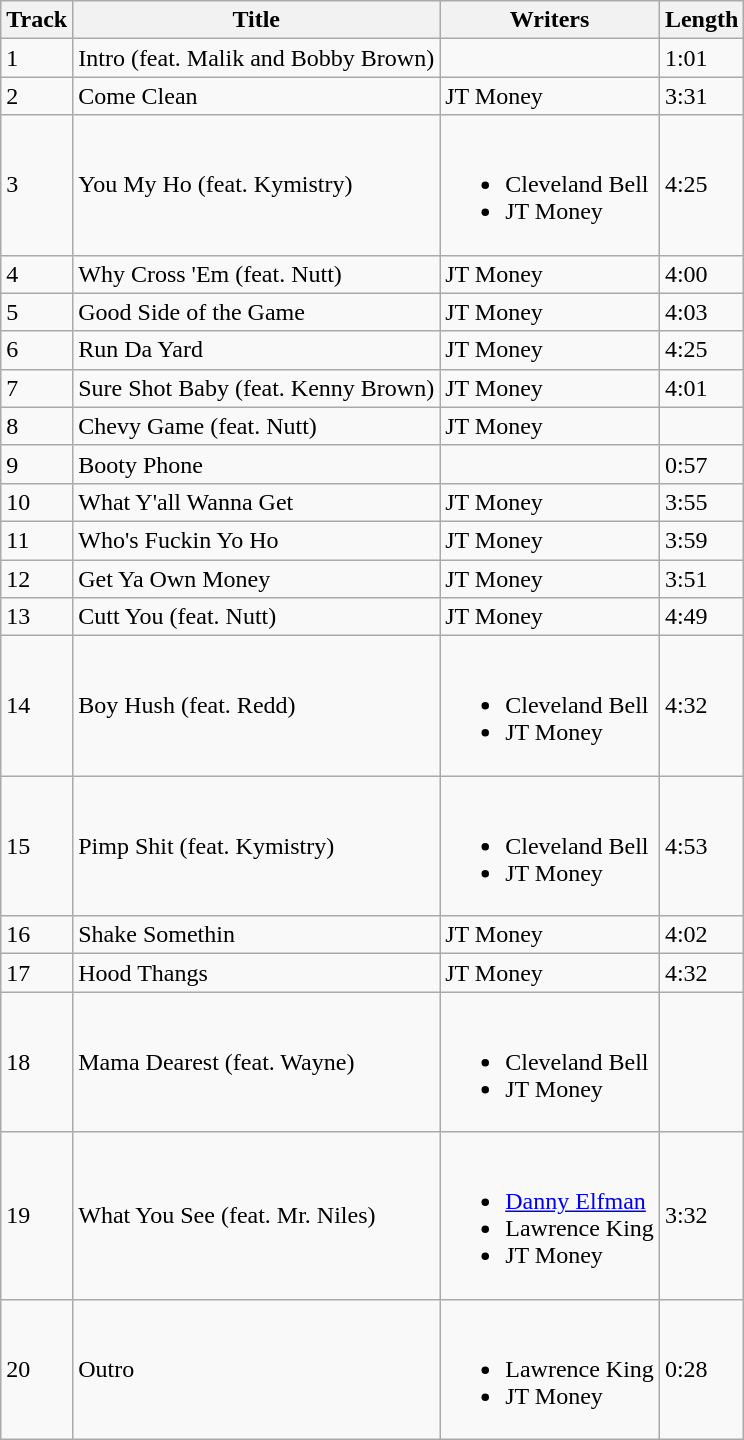<table class="wikitable" border="1">
<tr>
<th>Track</th>
<th>Title</th>
<th>Writers</th>
<th>Length</th>
</tr>
<tr>
<td>1</td>
<td>Intro (feat. Malik and Bobby Brown)</td>
<td></td>
<td>1:01</td>
</tr>
<tr>
<td>2</td>
<td>Come Clean</td>
<td>JT Money</td>
<td>3:31</td>
</tr>
<tr>
<td>3</td>
<td>You My Ho (feat. Kymistry)</td>
<td><br><ul><li>Cleveland Bell</li><li>JT Money</li></ul></td>
<td>4:25</td>
</tr>
<tr>
<td>4</td>
<td>Why Cross 'Em (feat. Nutt)</td>
<td>JT Money</td>
<td>4:00</td>
</tr>
<tr>
<td>5</td>
<td>Good Side of the Game</td>
<td>JT Money</td>
<td>4:03</td>
</tr>
<tr>
<td>6</td>
<td>Run Da Yard</td>
<td>JT Money</td>
<td>4:25</td>
</tr>
<tr>
<td>7</td>
<td>Sure Shot Baby (feat. Kenny Brown)</td>
<td>JT Money</td>
<td>4:01</td>
</tr>
<tr>
<td>8</td>
<td>Chevy Game (feat. Nutt)</td>
<td>JT Money</td>
</tr>
<tr>
<td>9</td>
<td>Booty Phone</td>
<td></td>
<td>0:57</td>
</tr>
<tr>
<td>10</td>
<td>What Y'all Wanna Get</td>
<td>JT Money</td>
<td>3:55</td>
</tr>
<tr>
<td>11</td>
<td>Who's Fuckin Yo Ho</td>
<td>JT Money</td>
<td>3:59</td>
</tr>
<tr>
<td>12</td>
<td>Get Ya Own Money</td>
<td>JT Money</td>
<td>3:51</td>
</tr>
<tr>
<td>13</td>
<td>Cutt You (feat. Nutt)</td>
<td>JT Money</td>
<td>4:49</td>
</tr>
<tr>
<td>14</td>
<td>Boy Hush (feat. Redd)</td>
<td><br><ul><li>Cleveland Bell</li><li>JT Money</li></ul></td>
<td>4:32</td>
</tr>
<tr>
<td>15</td>
<td>Pimp Shit (feat. Kymistry)</td>
<td><br><ul><li>Cleveland Bell</li><li>JT Money</li></ul></td>
<td>4:53</td>
</tr>
<tr>
<td>16</td>
<td>Shake Somethin</td>
<td>JT Money</td>
<td>4:02</td>
</tr>
<tr>
<td>17</td>
<td>Hood Thangs</td>
<td>JT Money</td>
<td>4:32</td>
</tr>
<tr>
<td>18</td>
<td>Mama Dearest (feat. Wayne)</td>
<td><br><ul><li>Cleveland Bell</li><li>JT Money</li></ul></td>
</tr>
<tr>
<td>19</td>
<td>What You See (feat. Mr. Niles)</td>
<td><br><ul><li><a href='#'>Danny Elfman</a></li><li>Lawrence King</li><li>JT Money</li></ul></td>
<td>3:32</td>
</tr>
<tr>
<td>20</td>
<td>Outro</td>
<td><br><ul><li>Lawrence King</li><li>JT Money</li></ul></td>
<td>0:28</td>
</tr>
</table>
